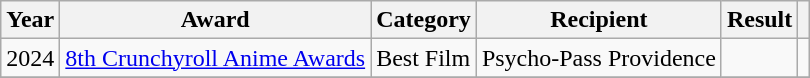<table class="wikitable plainrowheaders sortable">
<tr>
<th scope="col">Year</th>
<th scope="col">Award</th>
<th scope="col">Category</th>
<th scope="col">Recipient</th>
<th scope="col">Result</th>
<th scope="col" class="unsortable"></th>
</tr>
<tr>
<td style="text-align:center;">2024</td>
<td><a href='#'>8th Crunchyroll Anime Awards</a></td>
<td>Best Film</td>
<td>Psycho-Pass Providence</td>
<td></td>
<td style="text-align:center;"></td>
</tr>
<tr>
</tr>
</table>
